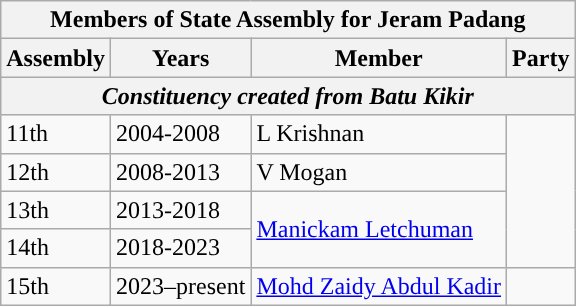<table class=wikitable>
<tr>
<th colspan="4">Members of State Assembly for Jeram Padang</th>
</tr>
<tr>
<th>Assembly</th>
<th>Years</th>
<th>Member</th>
<th>Party</th>
</tr>
<tr>
<th colspan=4 align=center><em>Constituency created from Batu Kikir</em></th>
</tr>
<tr>
<td>11th</td>
<td>2004-2008</td>
<td>L Krishnan</td>
<td rowspan="4"></td>
</tr>
<tr>
<td>12th</td>
<td>2008-2013</td>
<td>V Mogan</td>
</tr>
<tr>
<td>13th</td>
<td>2013-2018</td>
<td rowspan="2"><a href='#'>Manickam Letchuman</a></td>
</tr>
<tr>
<td>14th</td>
<td>2018-2023</td>
</tr>
<tr>
<td>15th</td>
<td>2023–present</td>
<td><a href='#'>Mohd Zaidy Abdul Kadir</a></td>
<td></td>
</tr>
</table>
